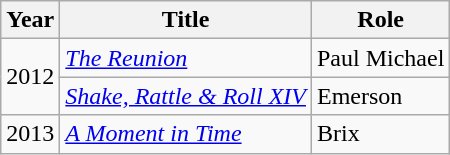<table class="wikitable sortable">
<tr>
<th>Year</th>
<th>Title</th>
<th>Role</th>
</tr>
<tr>
<td rowspan=2>2012</td>
<td><em><a href='#'>The Reunion</a></em></td>
<td>Paul Michael</td>
</tr>
<tr>
<td><em><a href='#'>Shake, Rattle & Roll XIV</a></em></td>
<td>Emerson</td>
</tr>
<tr>
<td>2013</td>
<td><em><a href='#'>A Moment in Time</a></em></td>
<td>Brix</td>
</tr>
</table>
